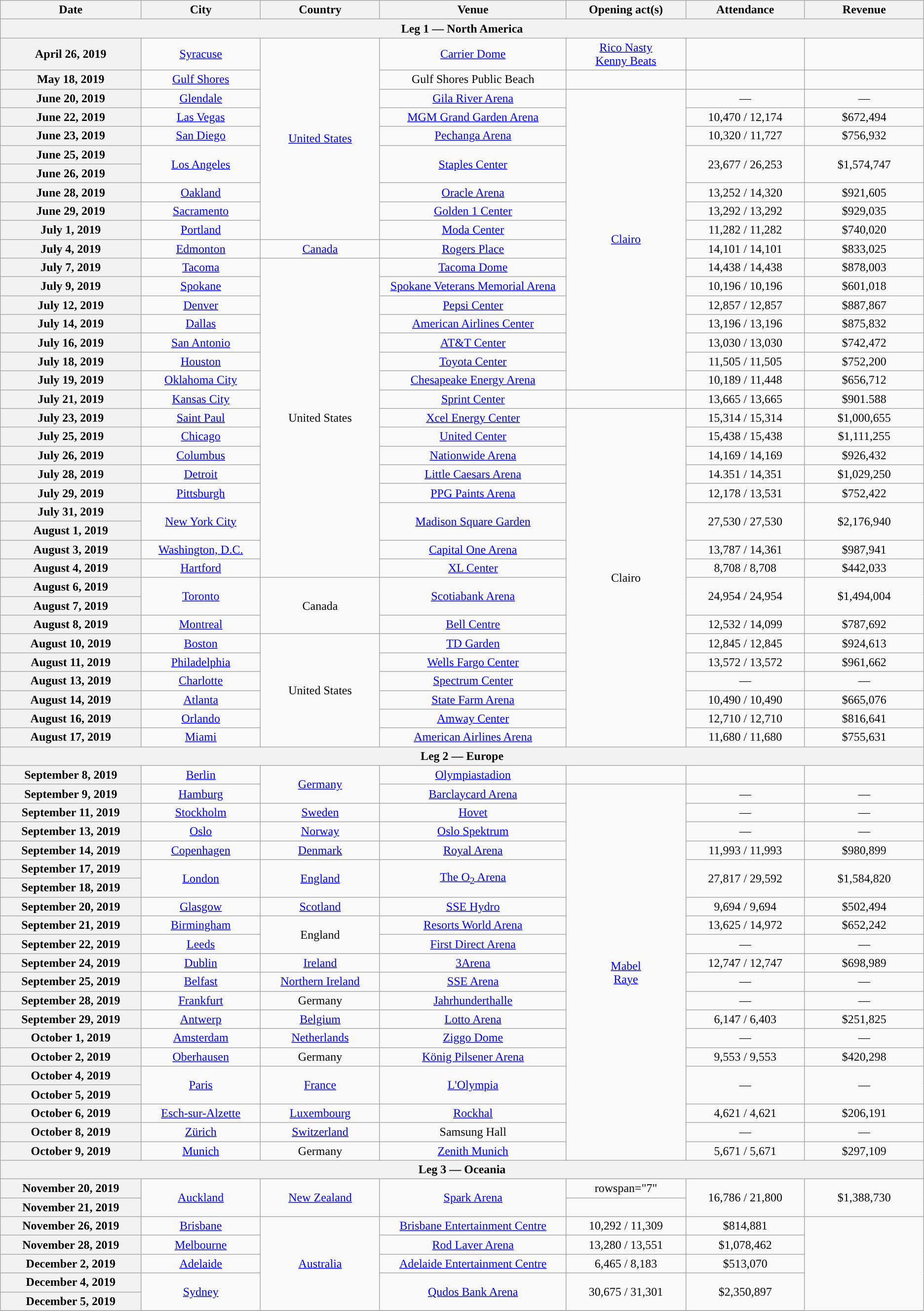<table class="wikitable plainrowheaders" style="text-align:center;">
<tr>
<th scope="col" style="width:12em;">Date</th>
<th scope="col" style="width:10em;">City</th>
<th scope="col" style="width:10em;">Country</th>
<th scope="col" style="width:16em;">Venue</th>
<th scope="col" style="width:10em;">Opening act(s)</th>
<th scope="col" style="width:10em;">Attendance</th>
<th scope="col" style="width:10em;">Revenue</th>
</tr>
<tr>
<th colspan="7">Leg 1 — North America</th>
</tr>
<tr>
<th scope="row" style="text-align:center;">April 26, 2019</th>
<td><a href='#'>Syracuse</a></td>
<td rowspan="10"><a href='#'>United States</a></td>
<td><a href='#'>Carrier Dome</a></td>
<td><a href='#'>Rico Nasty</a><br><a href='#'>Kenny Beats</a></td>
<td></td>
<td></td>
</tr>
<tr>
<th scope="row" style="text-align:center;">May 18, 2019</th>
<td><a href='#'>Gulf Shores</a></td>
<td>Gulf Shores Public Beach</td>
<td></td>
<td></td>
<td></td>
</tr>
<tr>
<th scope="row" style="text-align:center;">June 20, 2019</th>
<td><a href='#'>Glendale</a></td>
<td><a href='#'>Gila River Arena</a></td>
<td rowspan="16"><a href='#'>Clairo</a></td>
<td>—</td>
<td>—</td>
</tr>
<tr>
<th scope="row" style="text-align:center;">June 22, 2019</th>
<td><a href='#'>Las Vegas</a></td>
<td><a href='#'>MGM Grand Garden Arena</a></td>
<td>10,470 / 12,174</td>
<td>$672,494</td>
</tr>
<tr>
<th scope="row" style="text-align:center;">June 23, 2019</th>
<td><a href='#'>San Diego</a></td>
<td><a href='#'>Pechanga Arena</a></td>
<td>10,320 / 11,727</td>
<td>$756,932</td>
</tr>
<tr>
<th scope="row" style="text-align:center;">June 25, 2019</th>
<td rowspan="2"><a href='#'>Los Angeles</a></td>
<td rowspan="2"><a href='#'>Staples Center</a></td>
<td rowspan="2">23,677 / 26,253</td>
<td rowspan="2">$1,574,747</td>
</tr>
<tr>
<th scope="row" style="text-align:center;">June 26, 2019</th>
</tr>
<tr>
<th scope="row" style="text-align:center;">June 28, 2019</th>
<td><a href='#'>Oakland</a></td>
<td><a href='#'>Oracle Arena</a></td>
<td>13,252 / 14,320</td>
<td>$921,605</td>
</tr>
<tr>
<th scope="row" style="text-align:center;">June 29, 2019</th>
<td><a href='#'>Sacramento</a></td>
<td><a href='#'>Golden 1 Center</a></td>
<td>13,292 / 13,292</td>
<td>$929,035</td>
</tr>
<tr>
<th scope="row" style="text-align:center;">July 1, 2019</th>
<td><a href='#'>Portland</a></td>
<td><a href='#'>Moda Center</a></td>
<td>11,282 / 11,282</td>
<td>$740,020</td>
</tr>
<tr>
<th scope="row" style="text-align:center;">July 4, 2019</th>
<td><a href='#'>Edmonton</a></td>
<td><a href='#'>Canada</a></td>
<td><a href='#'>Rogers Place</a></td>
<td>14,101 / 14,101</td>
<td>$833,025</td>
</tr>
<tr>
<th scope="row" style="text-align:center;">July 7, 2019</th>
<td><a href='#'>Tacoma</a></td>
<td rowspan="17">United States</td>
<td><a href='#'>Tacoma Dome</a></td>
<td>14,438 / 14,438</td>
<td>$878,003</td>
</tr>
<tr>
<th scope="row" style="text-align:center;">July 9, 2019</th>
<td><a href='#'>Spokane</a></td>
<td><a href='#'>Spokane Veterans Memorial Arena</a></td>
<td>10,196 / 10,196</td>
<td>$601,018</td>
</tr>
<tr>
<th scope="row" style="text-align:center;">July 12, 2019</th>
<td><a href='#'>Denver</a></td>
<td><a href='#'>Pepsi Center</a></td>
<td>12,857 / 12,857</td>
<td>$887,867</td>
</tr>
<tr>
<th scope="row" style="text-align:center;">July 14, 2019</th>
<td><a href='#'>Dallas</a></td>
<td><a href='#'>American Airlines Center</a></td>
<td>13,196 / 13,196</td>
<td>$875,832</td>
</tr>
<tr>
<th scope="row" style="text-align:center;">July 16, 2019</th>
<td><a href='#'>San Antonio</a></td>
<td><a href='#'>AT&T Center</a></td>
<td>13,030 / 13,030</td>
<td>$742,472</td>
</tr>
<tr>
<th scope="row" style="text-align:center;">July 18, 2019</th>
<td><a href='#'>Houston</a></td>
<td><a href='#'>Toyota Center</a></td>
<td>11,505 / 11,505</td>
<td>$752,200</td>
</tr>
<tr>
<th scope="row" style="text-align:center;">July 19, 2019</th>
<td><a href='#'>Oklahoma City</a></td>
<td><a href='#'>Chesapeake Energy Arena</a></td>
<td>10,189 / 11,448</td>
<td>$656,712</td>
</tr>
<tr>
<th scope="row" style="text-align:center;">July 21, 2019</th>
<td><a href='#'>Kansas City</a></td>
<td><a href='#'>Sprint Center</a></td>
<td></td>
<td>13,665 / 13,665</td>
<td>$901.588</td>
</tr>
<tr>
<th scope="row" style="text-align:center;">July 23, 2019</th>
<td><a href='#'>Saint Paul</a></td>
<td><a href='#'>Xcel Energy Center</a></td>
<td rowspan="18">Clairo</td>
<td>15,314 / 15,314</td>
<td>$1,000,655</td>
</tr>
<tr>
<th scope="row" style="text-align:center;">July 25, 2019</th>
<td><a href='#'>Chicago</a></td>
<td><a href='#'>United Center</a></td>
<td>15,438 / 15,438</td>
<td>$1,111,255</td>
</tr>
<tr>
<th scope="row" style="text-align:center;">July 26, 2019</th>
<td><a href='#'>Columbus</a></td>
<td><a href='#'>Nationwide Arena</a></td>
<td>14,169 / 14,169</td>
<td>$926,432</td>
</tr>
<tr>
<th scope="row" style="text-align:center;">July 28, 2019</th>
<td><a href='#'>Detroit</a></td>
<td><a href='#'>Little Caesars Arena</a></td>
<td>14.351 / 14,351</td>
<td>$1,029,250</td>
</tr>
<tr>
<th scope="row" style="text-align:center;">July 29, 2019</th>
<td><a href='#'>Pittsburgh</a></td>
<td><a href='#'>PPG Paints Arena</a></td>
<td>12,178 / 13,531</td>
<td>$752,422</td>
</tr>
<tr>
<th scope="row" style="text-align:center;">July 31, 2019</th>
<td rowspan="2"><a href='#'>New York City</a></td>
<td rowspan="2"><a href='#'>Madison Square Garden</a></td>
<td rowspan="2">27,530 / 27,530</td>
<td rowspan="2">$2,176,940</td>
</tr>
<tr>
<th scope="row" style="text-align:center;">August 1, 2019</th>
</tr>
<tr>
<th scope="row" style="text-align:center;">August 3, 2019</th>
<td><a href='#'>Washington, D.C.</a></td>
<td><a href='#'>Capital One Arena</a></td>
<td>13,787 / 14,361</td>
<td>$987,941</td>
</tr>
<tr>
<th scope="row" style="text-align:center;">August 4, 2019</th>
<td><a href='#'>Hartford</a></td>
<td><a href='#'>XL Center</a></td>
<td>8,708 / 8,708</td>
<td>$442,033</td>
</tr>
<tr>
<th scope="row" style="text-align:center;">August 6, 2019</th>
<td rowspan="2"><a href='#'>Toronto</a></td>
<td rowspan="3">Canada</td>
<td rowspan="2"><a href='#'>Scotiabank Arena</a></td>
<td rowspan="2">24,954 / 24,954</td>
<td rowspan="2">$1,494,004</td>
</tr>
<tr>
<th scope="row" style="text-align:center;">August 7, 2019</th>
</tr>
<tr>
<th scope="row" style="text-align:center;">August 8, 2019</th>
<td><a href='#'>Montreal</a></td>
<td><a href='#'>Bell Centre</a></td>
<td>12,532 / 14,099</td>
<td>$787,692</td>
</tr>
<tr>
<th scope="row" style="text-align:center;">August 10, 2019</th>
<td><a href='#'>Boston</a></td>
<td rowspan="6">United States</td>
<td><a href='#'>TD Garden</a></td>
<td>12,845 / 12,845</td>
<td>$924,613</td>
</tr>
<tr>
<th scope="row" style="text-align:center;">August 11, 2019</th>
<td><a href='#'>Philadelphia</a></td>
<td><a href='#'>Wells Fargo Center</a></td>
<td>13,572 / 13,572</td>
<td>$961,662</td>
</tr>
<tr>
<th scope="row" style="text-align:center;">August 13, 2019</th>
<td><a href='#'>Charlotte</a></td>
<td><a href='#'>Spectrum Center</a></td>
<td>—</td>
<td>—</td>
</tr>
<tr>
<th scope="row" style="text-align:center;">August 14, 2019</th>
<td><a href='#'>Atlanta</a></td>
<td><a href='#'>State Farm Arena</a></td>
<td>10,490 / 10,490</td>
<td>$665,076</td>
</tr>
<tr>
<th scope="row" style="text-align:center;">August 16, 2019</th>
<td><a href='#'>Orlando</a></td>
<td><a href='#'>Amway Center</a></td>
<td>12,710 / 12,710</td>
<td>$816,641</td>
</tr>
<tr>
<th scope="row" style="text-align:center;">August 17, 2019</th>
<td><a href='#'>Miami</a></td>
<td><a href='#'>American Airlines Arena</a></td>
<td>11,680 / 11,680</td>
<td>$755,631</td>
</tr>
<tr>
<th colspan="7">Leg 2 — Europe</th>
</tr>
<tr>
<th scope="row" style="text-align:center;">September 8, 2019</th>
<td><a href='#'>Berlin</a></td>
<td rowspan="2"><a href='#'>Germany</a></td>
<td><a href='#'>Olympiastadion</a></td>
<td></td>
<td></td>
<td></td>
</tr>
<tr>
<th scope="row" style="text-align:center;">September 9, 2019</th>
<td><a href='#'>Hamburg</a></td>
<td><a href='#'>Barclaycard Arena</a></td>
<td rowspan="20"><a href='#'>Mabel</a><br><a href='#'>Raye</a></td>
<td>—</td>
<td>—</td>
</tr>
<tr>
<th scope="row" style="text-align:center;">September 11, 2019</th>
<td><a href='#'>Stockholm</a></td>
<td><a href='#'>Sweden</a></td>
<td><a href='#'>Hovet</a></td>
<td>—</td>
<td>—</td>
</tr>
<tr>
<th scope="row" style="text-align:center;">September 13, 2019</th>
<td><a href='#'>Oslo</a></td>
<td><a href='#'>Norway</a></td>
<td><a href='#'>Oslo Spektrum</a></td>
<td>—</td>
<td>—</td>
</tr>
<tr>
<th scope="row" style="text-align:center;">September 14, 2019</th>
<td><a href='#'>Copenhagen</a></td>
<td><a href='#'>Denmark</a></td>
<td><a href='#'>Royal Arena</a></td>
<td>11,993 / 11,993</td>
<td>$980,899</td>
</tr>
<tr>
<th scope="row" style="text-align:center;">September 17, 2019</th>
<td rowspan="2"><a href='#'>London</a></td>
<td rowspan="2"><a href='#'>England</a></td>
<td rowspan="2"><a href='#'>The O<sub>2</sub> Arena</a></td>
<td rowspan="2">27,817 / 29,592</td>
<td rowspan="2">$1,584,820</td>
</tr>
<tr>
<th scope="row" style="text-align:center;">September 18, 2019</th>
</tr>
<tr>
<th scope="row" style="text-align:center;">September 20, 2019</th>
<td><a href='#'>Glasgow</a></td>
<td><a href='#'>Scotland</a></td>
<td><a href='#'>SSE Hydro</a></td>
<td>9,694 / 9,694</td>
<td>$502,494</td>
</tr>
<tr>
<th scope="row" style="text-align:center;">September 21, 2019</th>
<td><a href='#'>Birmingham</a></td>
<td rowspan="2">England</td>
<td><a href='#'>Resorts World Arena</a></td>
<td>13,625 / 14,972</td>
<td>$652,242</td>
</tr>
<tr>
<th scope="row" style="text-align:center;">September 22, 2019</th>
<td><a href='#'>Leeds</a></td>
<td><a href='#'>First Direct Arena</a></td>
<td>—</td>
<td>—</td>
</tr>
<tr>
<th scope="row" style="text-align:center;">September 24, 2019</th>
<td><a href='#'>Dublin</a></td>
<td><a href='#'>Ireland</a></td>
<td><a href='#'>3Arena</a></td>
<td>12,747 / 12,747</td>
<td>$698,989</td>
</tr>
<tr>
<th scope="row" style="text-align:center;">September 25, 2019</th>
<td><a href='#'>Belfast</a></td>
<td><a href='#'>Northern Ireland</a></td>
<td><a href='#'>SSE Arena</a></td>
<td>—</td>
<td>—</td>
</tr>
<tr>
<th scope="row" style="text-align:center;">September 28, 2019</th>
<td><a href='#'>Frankfurt</a></td>
<td>Germany</td>
<td><a href='#'>Jahrhunderthalle</a></td>
<td>—</td>
<td>—</td>
</tr>
<tr>
<th scope="row" style="text-align:center;">September 29, 2019</th>
<td><a href='#'>Antwerp</a></td>
<td><a href='#'>Belgium</a></td>
<td><a href='#'>Lotto Arena</a></td>
<td>6,147 / 6,403</td>
<td>$251,825</td>
</tr>
<tr>
<th scope="row" style="text-align:center;">October 1, 2019</th>
<td><a href='#'>Amsterdam</a></td>
<td><a href='#'>Netherlands</a></td>
<td><a href='#'>Ziggo Dome</a></td>
<td>—</td>
<td>—</td>
</tr>
<tr>
<th scope="row" style="text-align:center;">October 2, 2019</th>
<td><a href='#'>Oberhausen</a></td>
<td>Germany</td>
<td><a href='#'>König Pilsener Arena</a></td>
<td>9,553 / 9,553</td>
<td>$420,298</td>
</tr>
<tr>
<th scope="row" style="text-align:center;">October 4, 2019</th>
<td rowspan="2"><a href='#'>Paris</a></td>
<td rowspan="2"><a href='#'>France</a></td>
<td rowspan="2"><a href='#'>L'Olympia</a></td>
<td rowspan="2">—</td>
<td rowspan="2">—</td>
</tr>
<tr>
<th scope="row" style="text-align:center;">October 5, 2019</th>
</tr>
<tr>
<th scope="row" style="text-align:center;">October 6, 2019</th>
<td><a href='#'>Esch-sur-Alzette</a></td>
<td><a href='#'>Luxembourg</a></td>
<td><a href='#'>Rockhal</a></td>
<td>4,621 / 4,621</td>
<td>$206,191</td>
</tr>
<tr>
<th scope="row" style="text-align:center;">October 8, 2019</th>
<td><a href='#'>Zürich</a></td>
<td><a href='#'>Switzerland</a></td>
<td>Samsung Hall</td>
<td>—</td>
<td>—</td>
</tr>
<tr>
<th scope="row" style="text-align:center;">October 9, 2019</th>
<td><a href='#'>Munich</a></td>
<td>Germany</td>
<td><a href='#'>Zenith Munich</a></td>
<td>5,671 / 5,671</td>
<td>$297,109</td>
</tr>
<tr>
<th colspan="7">Leg 3 — Oceania</th>
</tr>
<tr>
<th scope="row" style="text-align:center;">November 20, 2019</th>
<td rowspan="2"><a href='#'>Auckland</a></td>
<td rowspan="2"><a href='#'>New Zealand</a></td>
<td rowspan="2"><a href='#'>Spark Arena</a></td>
<td>rowspan="7" </td>
<td rowspan="2">16,786 / 21,800</td>
<td rowspan="2">$1,388,730</td>
</tr>
<tr>
<th scope="row" style="text-align:center;">November 21, 2019</th>
</tr>
<tr>
<th scope="row" style="text-align:center;">November 26, 2019</th>
<td><a href='#'>Brisbane</a></td>
<td rowspan="5"><a href='#'>Australia</a></td>
<td><a href='#'>Brisbane Entertainment Centre</a></td>
<td>10,292 / 11,309</td>
<td>$814,881</td>
</tr>
<tr>
<th scope="row" style="text-align:center;">November 28, 2019</th>
<td><a href='#'>Melbourne</a></td>
<td><a href='#'>Rod Laver Arena</a></td>
<td>13,280 / 13,551</td>
<td>$1,078,462</td>
</tr>
<tr>
<th scope="row" style="text-align:center;">December 2, 2019</th>
<td><a href='#'>Adelaide</a></td>
<td><a href='#'>Adelaide Entertainment Centre</a></td>
<td>6,465 / 8,183</td>
<td>$513,070</td>
</tr>
<tr>
<th scope="row" style="text-align:center;">December 4, 2019</th>
<td rowspan="2"><a href='#'>Sydney</a></td>
<td rowspan="2"><a href='#'>Qudos Bank Arena</a></td>
<td rowspan="2">30,675 / 31,301</td>
<td rowspan="2">$2,350,897</td>
</tr>
<tr>
<th scope="row" style="text-align:center;">December 5, 2019</th>
</tr>
<tr>
</tr>
</table>
